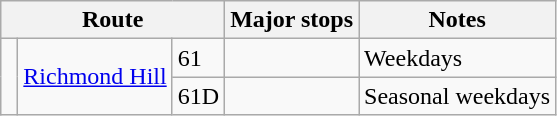<table class="wikitable">
<tr>
<th colspan=3>Route</th>
<th>Major stops</th>
<th>Notes</th>
</tr>
<tr>
<td rowspan=2 bgcolor=> </td>
<td rowspan="2"><a href='#'>Richmond Hill</a></td>
<td>61</td>
<td></td>
<td>Weekdays</td>
</tr>
<tr>
<td>61D</td>
<td></td>
<td>Seasonal weekdays</td>
</tr>
</table>
